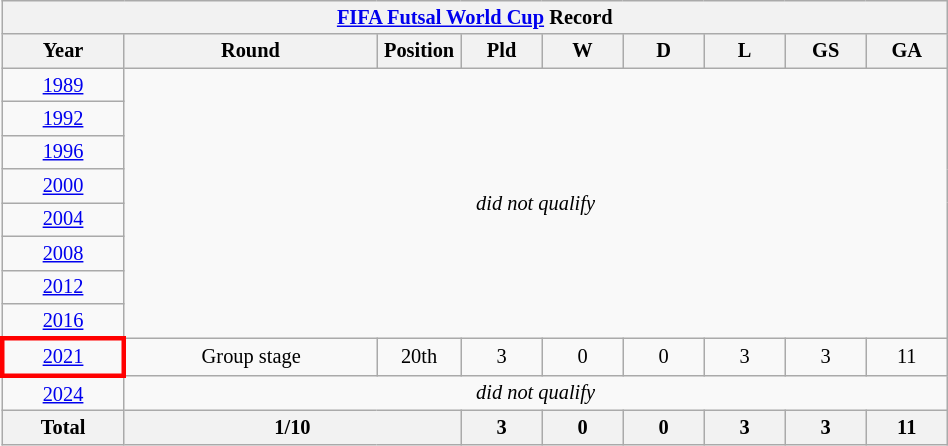<table class="wikitable" width=50% style="text-align: center;font-size:85%;">
<tr>
<th colspan=9><a href='#'>FIFA Futsal World Cup</a> Record</th>
</tr>
<tr>
<th width=12%>Year</th>
<th width=25%>Round</th>
<th width=6%>Position</th>
<th width=8%>Pld</th>
<th width=8%>W</th>
<th width=8%>D</th>
<th width=8%>L</th>
<th width=8%>GS</th>
<th width=8%>GA</th>
</tr>
<tr>
<td> <a href='#'>1989</a></td>
<td rowspan=8 colspan=8><em>did not qualify</em></td>
</tr>
<tr>
<td> <a href='#'>1992</a></td>
</tr>
<tr>
<td> <a href='#'>1996</a></td>
</tr>
<tr>
<td> <a href='#'>2000</a></td>
</tr>
<tr>
<td> <a href='#'>2004</a></td>
</tr>
<tr>
<td> <a href='#'>2008</a></td>
</tr>
<tr>
<td> <a href='#'>2012</a></td>
</tr>
<tr>
<td> <a href='#'>2016</a></td>
</tr>
<tr>
<td style="border: 3px solid red"> <a href='#'>2021</a></td>
<td>Group stage</td>
<td>20th</td>
<td>3</td>
<td>0</td>
<td>0</td>
<td>3</td>
<td>3</td>
<td>11</td>
</tr>
<tr>
<td> <a href='#'>2024</a></td>
<td colspan=8><em>did not qualify</em></td>
</tr>
<tr>
<th><strong>Total</strong></th>
<th colspan=2>1/10</th>
<th>3</th>
<th>0</th>
<th>0</th>
<th>3</th>
<th>3</th>
<th>11</th>
</tr>
</table>
